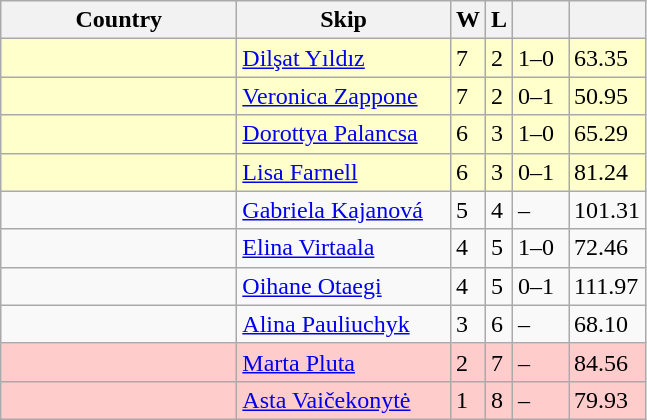<table class=wikitable>
<tr>
<th width=150>Country</th>
<th width=135>Skip</th>
<th>W</th>
<th>L</th>
<th width=30></th>
<th width=20></th>
</tr>
<tr bgcolor=#ffffcc>
<td></td>
<td><a href='#'>Dilşat Yıldız</a></td>
<td>7</td>
<td>2</td>
<td>1–0</td>
<td>63.35</td>
</tr>
<tr bgcolor=#ffffcc>
<td></td>
<td><a href='#'>Veronica Zappone</a></td>
<td>7</td>
<td>2</td>
<td>0–1</td>
<td>50.95</td>
</tr>
<tr bgcolor=#ffffcc>
<td></td>
<td><a href='#'>Dorottya Palancsa</a></td>
<td>6</td>
<td>3</td>
<td>1–0</td>
<td>65.29</td>
</tr>
<tr bgcolor=#ffffcc>
<td></td>
<td><a href='#'>Lisa Farnell</a></td>
<td>6</td>
<td>3</td>
<td>0–1</td>
<td>81.24</td>
</tr>
<tr>
<td></td>
<td><a href='#'>Gabriela Kajanová</a></td>
<td>5</td>
<td>4</td>
<td>–</td>
<td>101.31</td>
</tr>
<tr>
<td></td>
<td><a href='#'>Elina Virtaala</a></td>
<td>4</td>
<td>5</td>
<td>1–0</td>
<td>72.46</td>
</tr>
<tr>
<td></td>
<td><a href='#'>Oihane Otaegi</a></td>
<td>4</td>
<td>5</td>
<td>0–1</td>
<td>111.97</td>
</tr>
<tr>
<td></td>
<td><a href='#'>Alina Pauliuchyk</a></td>
<td>3</td>
<td>6</td>
<td>–</td>
<td>68.10</td>
</tr>
<tr bgcolor=#ffcccc>
<td></td>
<td><a href='#'>Marta Pluta</a></td>
<td>2</td>
<td>7</td>
<td>–</td>
<td>84.56</td>
</tr>
<tr bgcolor=#ffcccc>
<td></td>
<td><a href='#'>Asta Vaičekonytė</a></td>
<td>1</td>
<td>8</td>
<td>–</td>
<td>79.93</td>
</tr>
</table>
